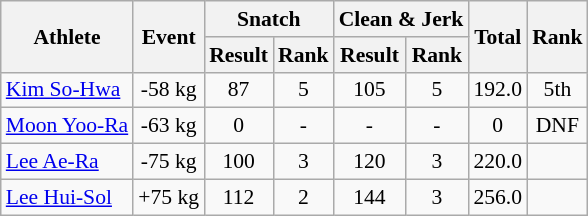<table class="wikitable" style="font-size:90%; text-align:center;">
<tr>
<th rowspan="2">Athlete</th>
<th rowspan="2">Event</th>
<th colspan="2">Snatch</th>
<th colspan="2">Clean & Jerk</th>
<th rowspan="2">Total</th>
<th rowspan="2">Rank</th>
</tr>
<tr>
<th>Result</th>
<th>Rank</th>
<th>Result</th>
<th>Rank</th>
</tr>
<tr>
<td align=left><a href='#'>Kim So-Hwa</a></td>
<td>-58 kg</td>
<td>87</td>
<td>5</td>
<td>105</td>
<td>5</td>
<td>192.0</td>
<td>5th</td>
</tr>
<tr>
<td align=left><a href='#'>Moon Yoo-Ra</a></td>
<td>-63 kg</td>
<td>0</td>
<td>-</td>
<td>-</td>
<td>-</td>
<td>0</td>
<td>DNF</td>
</tr>
<tr>
<td align=left><a href='#'>Lee Ae-Ra</a></td>
<td>-75 kg</td>
<td>100</td>
<td>3</td>
<td>120</td>
<td>3</td>
<td>220.0</td>
<td></td>
</tr>
<tr>
<td align=left><a href='#'>Lee Hui-Sol</a></td>
<td>+75 kg</td>
<td>112</td>
<td>2</td>
<td>144</td>
<td>3</td>
<td>256.0</td>
<td></td>
</tr>
</table>
